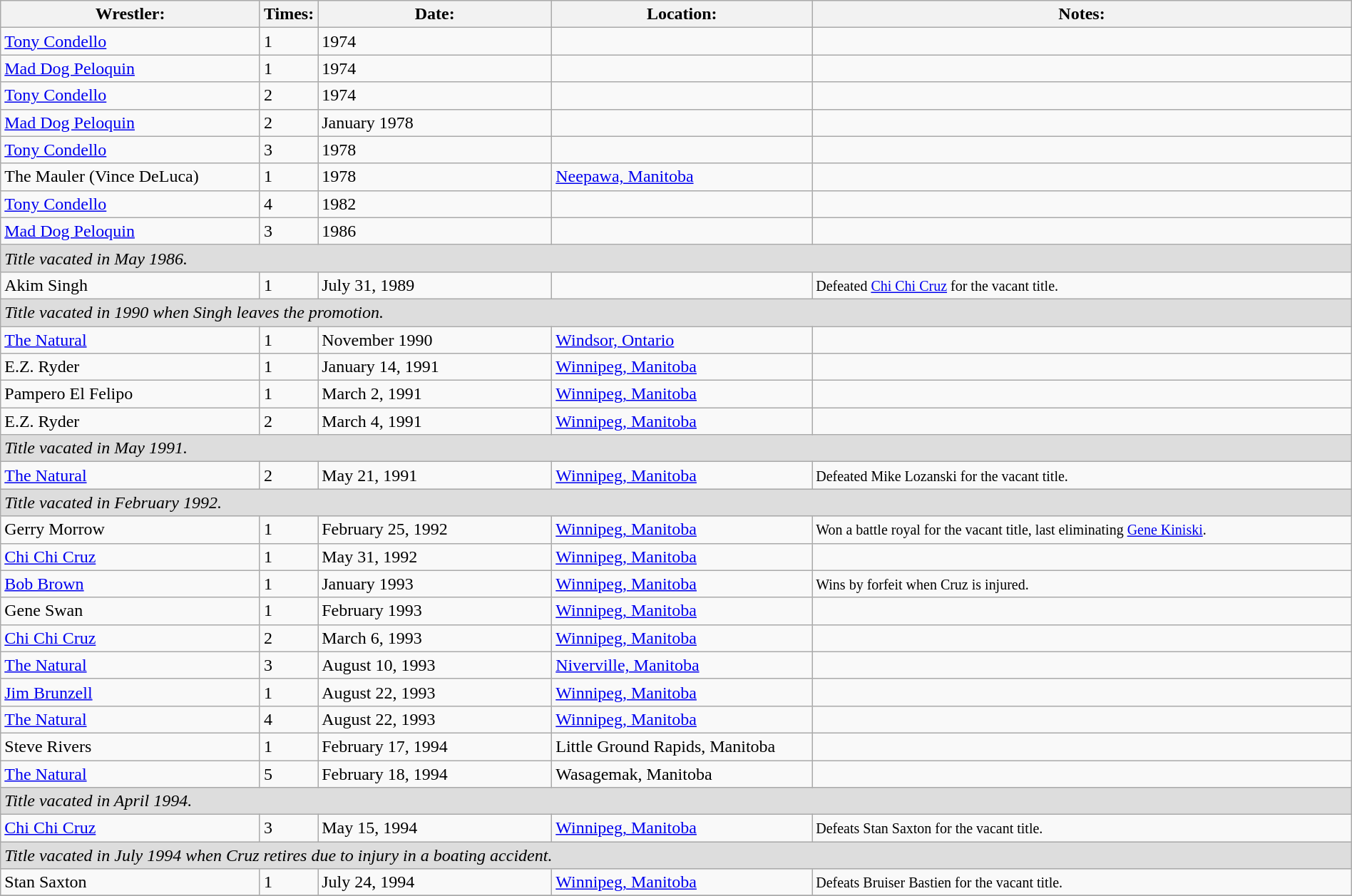<table class="wikitable" width=100%>
<tr>
<th width=20%>Wrestler:</th>
<th width=0%>Times:</th>
<th width=18%>Date:</th>
<th width=20%>Location:</th>
<th width=42%>Notes:</th>
</tr>
<tr>
<td><a href='#'>Tony Condello</a></td>
<td>1</td>
<td>1974</td>
<td></td>
<td></td>
</tr>
<tr>
<td><a href='#'>Mad Dog Peloquin</a></td>
<td>1</td>
<td>1974</td>
<td></td>
<td></td>
</tr>
<tr>
<td><a href='#'>Tony Condello</a></td>
<td>2</td>
<td>1974</td>
<td></td>
<td></td>
</tr>
<tr>
<td><a href='#'>Mad Dog Peloquin</a></td>
<td>2</td>
<td>January 1978</td>
<td></td>
<td></td>
</tr>
<tr>
<td><a href='#'>Tony Condello</a></td>
<td>3</td>
<td>1978</td>
<td></td>
<td></td>
</tr>
<tr>
<td>The Mauler (Vince DeLuca)</td>
<td>1</td>
<td>1978</td>
<td><a href='#'>Neepawa, Manitoba</a></td>
<td></td>
</tr>
<tr>
<td><a href='#'>Tony Condello</a></td>
<td>4</td>
<td>1982</td>
<td></td>
<td></td>
</tr>
<tr>
<td><a href='#'>Mad Dog Peloquin</a></td>
<td>3</td>
<td>1986</td>
<td></td>
<td></td>
</tr>
<tr>
<td colspan=5 style="background: #dddddd;"><em>Title vacated in May 1986.</em></td>
</tr>
<tr>
<td>Akim Singh</td>
<td>1</td>
<td>July 31, 1989</td>
<td></td>
<td><small>Defeated <a href='#'>Chi Chi Cruz</a> for the vacant title.</small></td>
</tr>
<tr>
<td colspan=5 style="background: #dddddd;"><em>Title vacated in 1990 when Singh leaves the promotion.</em></td>
</tr>
<tr>
<td><a href='#'>The Natural</a></td>
<td>1</td>
<td>November 1990</td>
<td><a href='#'>Windsor, Ontario</a></td>
<td></td>
</tr>
<tr>
<td>E.Z. Ryder</td>
<td>1</td>
<td>January 14, 1991</td>
<td><a href='#'>Winnipeg, Manitoba</a></td>
<td></td>
</tr>
<tr>
<td>Pampero El Felipo</td>
<td>1</td>
<td>March 2, 1991</td>
<td><a href='#'>Winnipeg, Manitoba</a></td>
<td></td>
</tr>
<tr>
<td>E.Z. Ryder</td>
<td>2</td>
<td>March 4, 1991</td>
<td><a href='#'>Winnipeg, Manitoba</a></td>
<td></td>
</tr>
<tr>
<td colspan=5 style="background: #dddddd;"><em>Title vacated in May 1991.</em></td>
</tr>
<tr>
<td><a href='#'>The Natural</a></td>
<td>2</td>
<td>May 21, 1991</td>
<td><a href='#'>Winnipeg, Manitoba</a></td>
<td><small>Defeated Mike Lozanski for the vacant title.</small></td>
</tr>
<tr>
<td colspan=5 style="background: #dddddd;"><em>Title vacated in February 1992.</em></td>
</tr>
<tr>
<td>Gerry Morrow</td>
<td>1</td>
<td>February 25, 1992</td>
<td><a href='#'>Winnipeg, Manitoba</a></td>
<td><small>Won a battle royal for the vacant title, last eliminating <a href='#'>Gene Kiniski</a>.</small></td>
</tr>
<tr>
<td><a href='#'>Chi Chi Cruz</a></td>
<td>1</td>
<td>May 31, 1992</td>
<td><a href='#'>Winnipeg, Manitoba</a></td>
<td></td>
</tr>
<tr>
<td><a href='#'>Bob Brown</a></td>
<td>1</td>
<td>January 1993</td>
<td><a href='#'>Winnipeg, Manitoba</a></td>
<td><small>Wins by forfeit when Cruz is injured.</small></td>
</tr>
<tr>
<td>Gene Swan</td>
<td>1</td>
<td>February 1993</td>
<td><a href='#'>Winnipeg, Manitoba</a></td>
<td></td>
</tr>
<tr>
<td><a href='#'>Chi Chi Cruz</a></td>
<td>2</td>
<td>March 6, 1993</td>
<td><a href='#'>Winnipeg, Manitoba</a></td>
<td></td>
</tr>
<tr>
<td><a href='#'>The Natural</a></td>
<td>3</td>
<td>August 10, 1993</td>
<td><a href='#'>Niverville, Manitoba</a></td>
<td></td>
</tr>
<tr>
<td><a href='#'>Jim Brunzell</a></td>
<td>1</td>
<td>August 22, 1993</td>
<td><a href='#'>Winnipeg, Manitoba</a></td>
<td></td>
</tr>
<tr>
<td><a href='#'>The Natural</a></td>
<td>4</td>
<td>August 22, 1993</td>
<td><a href='#'>Winnipeg, Manitoba</a></td>
<td></td>
</tr>
<tr>
<td>Steve Rivers</td>
<td>1</td>
<td>February 17, 1994</td>
<td>Little Ground Rapids, Manitoba</td>
<td></td>
</tr>
<tr>
<td><a href='#'>The Natural</a></td>
<td>5</td>
<td>February 18, 1994</td>
<td>Wasagemak, Manitoba</td>
<td></td>
</tr>
<tr>
<td colspan=5 style="background: #dddddd;"><em>Title vacated in April 1994.</em></td>
</tr>
<tr>
<td><a href='#'>Chi Chi Cruz</a></td>
<td>3</td>
<td>May 15, 1994</td>
<td><a href='#'>Winnipeg, Manitoba</a></td>
<td><small>Defeats Stan Saxton for the vacant title.</small></td>
</tr>
<tr>
<td colspan=5 style="background: #dddddd;"><em>Title vacated in July 1994 when Cruz retires due to injury in a boating accident.</em></td>
</tr>
<tr>
<td>Stan Saxton</td>
<td>1</td>
<td>July 24, 1994</td>
<td><a href='#'>Winnipeg, Manitoba</a></td>
<td><small>Defeats Bruiser Bastien for the vacant title.</small></td>
</tr>
<tr>
</tr>
</table>
